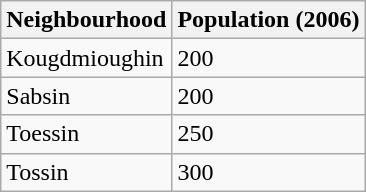<table class="wikitable">
<tr>
<th>Neighbourhood</th>
<th>Population (2006)</th>
</tr>
<tr>
<td>Kougdmioughin</td>
<td>200</td>
</tr>
<tr>
<td>Sabsin</td>
<td>200</td>
</tr>
<tr>
<td>Toessin</td>
<td>250</td>
</tr>
<tr>
<td>Tossin</td>
<td>300</td>
</tr>
</table>
